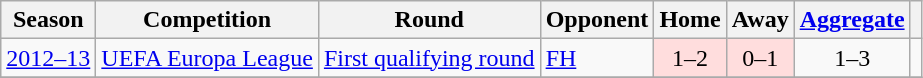<table class="wikitable">
<tr>
<th>Season</th>
<th>Competition</th>
<th>Round</th>
<th>Opponent</th>
<th>Home</th>
<th>Away</th>
<th><a href='#'>Aggregate</a></th>
<th></th>
</tr>
<tr>
<td><a href='#'>2012–13</a></td>
<td><a href='#'>UEFA Europa League</a></td>
<td><a href='#'>First qualifying round</a></td>
<td> <a href='#'>FH</a></td>
<td bgcolor="#ffdddd" style="text-align:center;">1–2</td>
<td bgcolor="#ffdddd" style="text-align:center;">0–1</td>
<td style="text-align:center;">1–3</td>
<td></td>
</tr>
<tr>
</tr>
</table>
